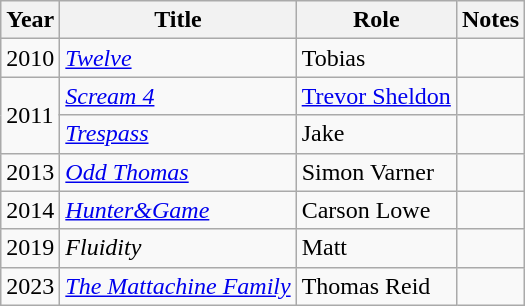<table class="wikitable sortable">
<tr>
<th>Year</th>
<th>Title</th>
<th>Role</th>
<th>Notes</th>
</tr>
<tr>
<td>2010</td>
<td><em><a href='#'>Twelve</a></em></td>
<td>Tobias</td>
<td></td>
</tr>
<tr>
<td rowspan="2">2011</td>
<td><em><a href='#'>Scream 4</a></em></td>
<td><a href='#'>Trevor Sheldon</a></td>
<td></td>
</tr>
<tr>
<td><em><a href='#'>Trespass</a></em></td>
<td>Jake</td>
<td></td>
</tr>
<tr>
<td>2013</td>
<td><em><a href='#'>Odd Thomas</a></em></td>
<td>Simon Varner</td>
<td></td>
</tr>
<tr>
<td>2014</td>
<td><em><a href='#'>Hunter&Game</a></em></td>
<td>Carson Lowe</td>
<td></td>
</tr>
<tr>
<td>2019</td>
<td><em>Fluidity</em></td>
<td>Matt</td>
<td></td>
</tr>
<tr>
<td>2023</td>
<td data-sort-value="Mattachine Family, The"><em><a href='#'>The Mattachine Family</a></em></td>
<td>Thomas Reid</td>
<td></td>
</tr>
</table>
